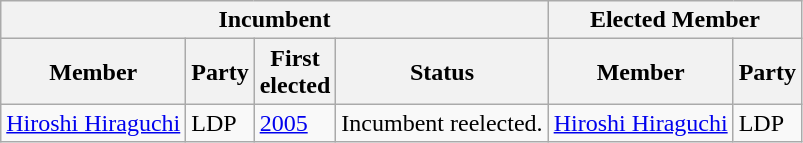<table class="wikitable sortable">
<tr>
<th colspan=4>Incumbent</th>
<th colspan=2>Elected Member</th>
</tr>
<tr>
<th>Member</th>
<th>Party</th>
<th>First<br>elected</th>
<th>Status</th>
<th>Member</th>
<th>Party</th>
</tr>
<tr>
<td><a href='#'>Hiroshi Hiraguchi</a></td>
<td>LDP</td>
<td><a href='#'>2005</a></td>
<td>Incumbent reelected.</td>
<td><a href='#'>Hiroshi Hiraguchi</a></td>
<td>LDP</td>
</tr>
</table>
